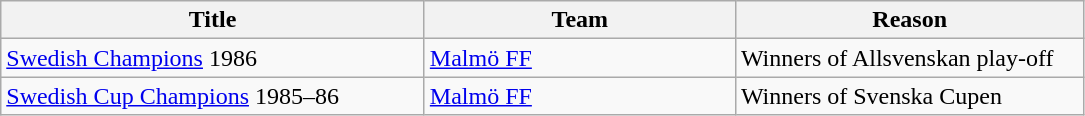<table class="wikitable" style="text-align: left">
<tr>
<th style="width: 275px;">Title</th>
<th style="width: 200px;">Team</th>
<th style="width: 225px;">Reason</th>
</tr>
<tr>
<td><a href='#'>Swedish Champions</a> 1986</td>
<td><a href='#'>Malmö FF</a></td>
<td>Winners of Allsvenskan play-off</td>
</tr>
<tr>
<td><a href='#'>Swedish Cup Champions</a> 1985–86</td>
<td><a href='#'>Malmö FF</a></td>
<td>Winners of Svenska Cupen</td>
</tr>
</table>
